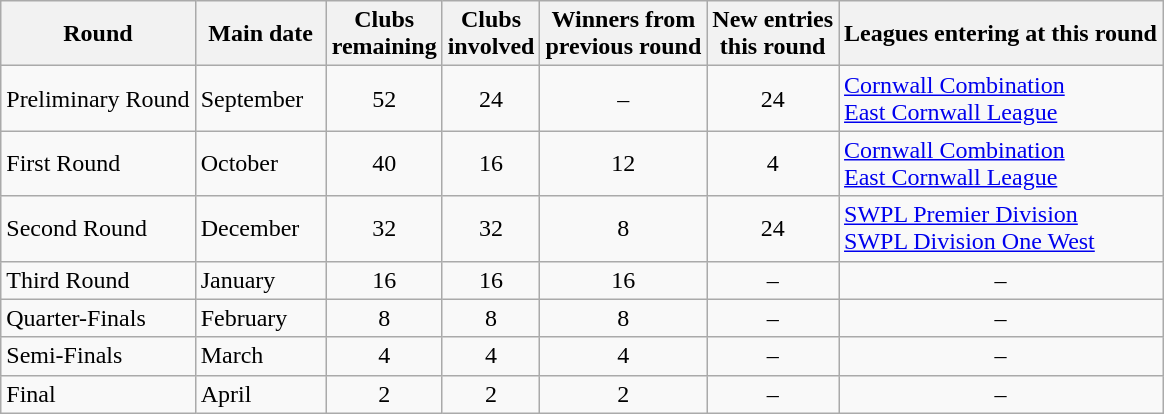<table class="wikitable">
<tr>
<th>Round</th>
<th style="width:5em">Main date</th>
<th>Clubs<br>remaining</th>
<th>Clubs<br>involved</th>
<th>Winners from<br>previous round</th>
<th>New entries<br>this round</th>
<th>Leagues entering at this round</th>
</tr>
<tr>
<td>Preliminary Round</td>
<td>September</td>
<td align="center">52</td>
<td align="center">24</td>
<td align="center">–</td>
<td align="center">24</td>
<td><a href='#'>Cornwall Combination</a><br><a href='#'>East Cornwall League</a></td>
</tr>
<tr>
<td>First Round</td>
<td>October</td>
<td align="center">40</td>
<td align="center">16</td>
<td align="center">12</td>
<td align="center">4</td>
<td><a href='#'>Cornwall Combination</a><br><a href='#'>East Cornwall League</a></td>
</tr>
<tr>
<td>Second Round</td>
<td>December</td>
<td align="center">32</td>
<td align="center">32</td>
<td align="center">8</td>
<td align="center">24</td>
<td><a href='#'>SWPL Premier Division</a><br><a href='#'>SWPL Division One West</a></td>
</tr>
<tr>
<td>Third Round</td>
<td>January</td>
<td align="center">16</td>
<td align="center">16</td>
<td align="center">16</td>
<td align="center">–</td>
<td align="center">–</td>
</tr>
<tr>
<td>Quarter-Finals</td>
<td>February</td>
<td align="center">8</td>
<td align="center">8</td>
<td align="center">8</td>
<td align="center">–</td>
<td align="center">–</td>
</tr>
<tr>
<td>Semi-Finals</td>
<td>March</td>
<td align="center">4</td>
<td align="center">4</td>
<td align="center">4</td>
<td align="center">–</td>
<td align="center">–</td>
</tr>
<tr>
<td>Final</td>
<td>April</td>
<td align="center">2</td>
<td align="center">2</td>
<td align="center">2</td>
<td align="center">–</td>
<td align="center">–</td>
</tr>
</table>
